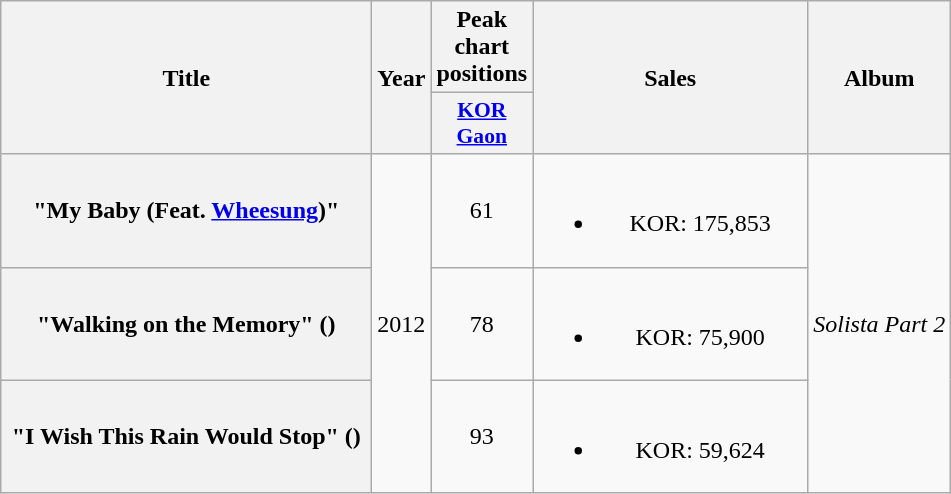<table class="wikitable plainrowheaders" style="text-align:center;">
<tr>
<th rowspan="2" style="width:15em;">Title</th>
<th rowspan="2">Year</th>
<th>Peak chart positions</th>
<th rowspan="2" style="width:11em;">Sales</th>
<th rowspan="2">Album</th>
</tr>
<tr>
<th style="font-size:90%;width:4em;"><a href='#'>KOR<br>Gaon</a><br></th>
</tr>
<tr>
<th scope="row">"My Baby (Feat. <a href='#'>Wheesung</a>)"</th>
<td rowspan="3">2012</td>
<td>61</td>
<td><br><ul><li>KOR: 175,853</li></ul></td>
<td rowspan="3"><em>Solista Part 2</em></td>
</tr>
<tr>
<th scope="row">"Walking on the Memory" ()</th>
<td>78</td>
<td><br><ul><li>KOR: 75,900</li></ul></td>
</tr>
<tr>
<th scope="row">"I Wish This Rain Would Stop" ()</th>
<td>93</td>
<td><br><ul><li>KOR: 59,624</li></ul></td>
</tr>
</table>
